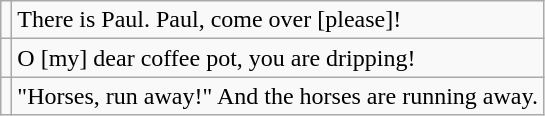<table class="wikitable">
<tr>
<td></td>
<td>There is Paul. Paul, come over [please]!</td>
</tr>
<tr>
<td><em></em></td>
<td>O [my] dear coffee pot, you are dripping!</td>
</tr>
<tr>
<td><em></em></td>
<td>"Horses, run away!" And the horses are running away.</td>
</tr>
</table>
